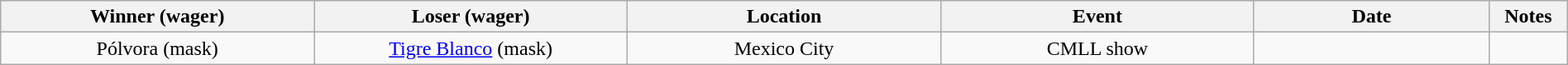<table class="wikitable sortable" width=100%  style="text-align: center">
<tr>
<th width=20% scope="col">Winner (wager)</th>
<th width=20% scope="col">Loser (wager)</th>
<th width=20% scope="col">Location</th>
<th width=20% scope="col">Event</th>
<th width=15% scope="col">Date</th>
<th class="unsortable" width=5% scope="col">Notes</th>
</tr>
<tr>
<td>Pólvora (mask)</td>
<td><a href='#'>Tigre Blanco</a> (mask)</td>
<td>Mexico City</td>
<td>CMLL show</td>
<td></td>
<td></td>
</tr>
</table>
